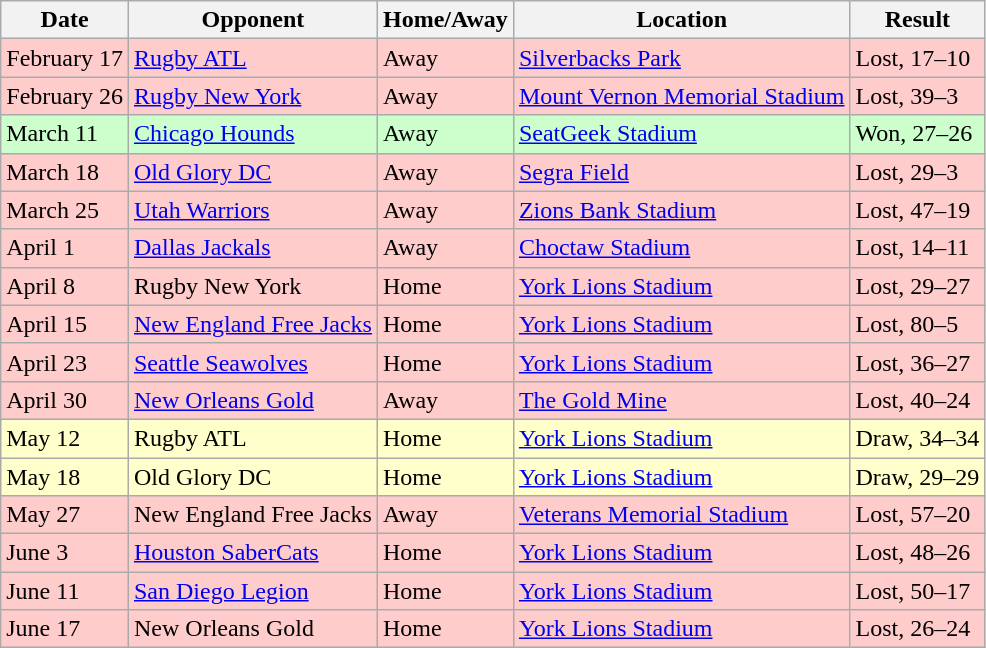<table class="wikitable">
<tr>
<th>Date</th>
<th>Opponent</th>
<th>Home/Away</th>
<th>Location</th>
<th>Result</th>
</tr>
<tr bgcolor="#FFCCCC">
<td>February 17</td>
<td><a href='#'>Rugby ATL</a></td>
<td>Away</td>
<td><a href='#'>Silverbacks Park</a></td>
<td>Lost, 17–10</td>
</tr>
<tr bgcolor="#FFCCCC">
<td>February 26</td>
<td><a href='#'>Rugby New York</a></td>
<td>Away</td>
<td><a href='#'>Mount Vernon Memorial Stadium</a></td>
<td>Lost, 39–3</td>
</tr>
<tr bgcolor="#CCFFCC">
<td>March 11</td>
<td><a href='#'>Chicago Hounds</a></td>
<td>Away</td>
<td><a href='#'>SeatGeek Stadium</a></td>
<td>Won, 27–26</td>
</tr>
<tr bgcolor="#FFCCCC">
<td>March 18</td>
<td><a href='#'>Old Glory DC</a></td>
<td>Away</td>
<td><a href='#'>Segra Field</a></td>
<td>Lost, 29–3</td>
</tr>
<tr bgcolor="#FFCCCC">
<td>March 25</td>
<td><a href='#'>Utah Warriors</a></td>
<td>Away</td>
<td><a href='#'>Zions Bank Stadium</a></td>
<td>Lost, 47–19</td>
</tr>
<tr bgcolor="#FFCCCC">
<td>April 1</td>
<td><a href='#'>Dallas Jackals</a></td>
<td>Away</td>
<td><a href='#'>Choctaw Stadium</a></td>
<td>Lost, 14–11</td>
</tr>
<tr bgcolor="#FFCCCC">
<td>April 8</td>
<td>Rugby New York</td>
<td>Home</td>
<td><a href='#'>York Lions Stadium</a></td>
<td>Lost, 29–27</td>
</tr>
<tr bgcolor="#FFCCCC">
<td>April 15</td>
<td><a href='#'>New England Free Jacks</a></td>
<td>Home</td>
<td><a href='#'>York Lions Stadium</a></td>
<td>Lost, 80–5</td>
</tr>
<tr bgcolor="#FFCCCC">
<td>April 23</td>
<td><a href='#'>Seattle Seawolves</a></td>
<td>Home</td>
<td><a href='#'>York Lions Stadium</a></td>
<td>Lost, 36–27</td>
</tr>
<tr bgcolor="#FFCCCC">
<td>April 30</td>
<td><a href='#'>New Orleans Gold</a></td>
<td>Away</td>
<td><a href='#'>The Gold Mine</a></td>
<td>Lost, 40–24</td>
</tr>
<tr bgcolor="#FFFFCC">
<td>May 12</td>
<td>Rugby ATL</td>
<td>Home</td>
<td><a href='#'>York Lions Stadium</a></td>
<td>Draw, 34–34</td>
</tr>
<tr bgcolor="#FFFFCC">
<td>May 18</td>
<td>Old Glory DC</td>
<td>Home</td>
<td><a href='#'>York Lions Stadium</a></td>
<td>Draw, 29–29</td>
</tr>
<tr bgcolor="#FFCCCC">
<td>May 27</td>
<td>New England Free Jacks</td>
<td>Away</td>
<td><a href='#'>Veterans Memorial Stadium</a></td>
<td>Lost, 57–20</td>
</tr>
<tr bgcolor="#FFCCCC">
<td>June 3</td>
<td><a href='#'>Houston SaberCats</a></td>
<td>Home</td>
<td><a href='#'>York Lions Stadium</a></td>
<td>Lost, 48–26</td>
</tr>
<tr bgcolor="#FFCCCC">
<td>June 11</td>
<td><a href='#'>San Diego Legion</a></td>
<td>Home</td>
<td><a href='#'>York Lions Stadium</a></td>
<td>Lost, 50–17</td>
</tr>
<tr bgcolor="#FFCCCC">
<td>June 17</td>
<td>New Orleans Gold</td>
<td>Home</td>
<td><a href='#'>York Lions Stadium</a></td>
<td>Lost, 26–24</td>
</tr>
</table>
